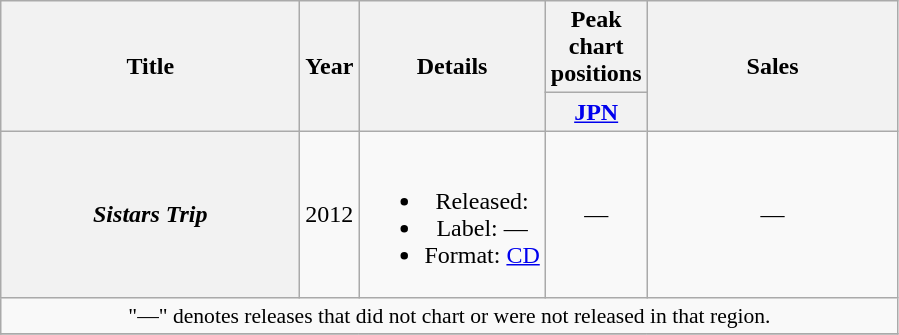<table class="wikitable plainrowheaders" style="text-align:center;">
<tr>
<th rowspan="2" style="width:12em;">Title</th>
<th rowspan="2">Year</th>
<th rowspan="2">Details</th>
<th colspan="1">Peak chart positions</th>
<th rowspan="2" style="width:10em;">Sales</th>
</tr>
<tr>
<th width="30"><a href='#'>JPN</a></th>
</tr>
<tr>
<th scope="row"><em>Sistars Trip</em></th>
<td>2012</td>
<td><br><ul><li>Released: </li><li>Label: —</li><li>Format: <a href='#'>CD</a></li></ul></td>
<td>—</td>
<td>—</td>
</tr>
<tr>
<td colspan="5" style="font-size:90%;">"—" denotes releases that did not chart or were not released in that region.</td>
</tr>
<tr>
</tr>
</table>
